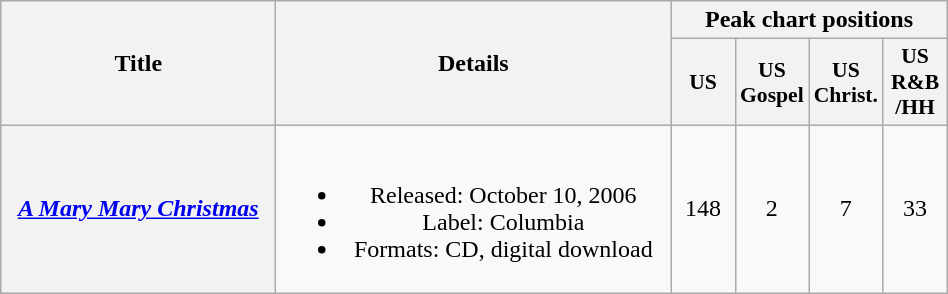<table class="wikitable plainrowheaders" style="text-align:center;">
<tr>
<th scope="col" rowspan="2" style="width:11em;">Title</th>
<th scope="col" rowspan="2" style="width:16em;">Details</th>
<th scope="col" colspan="4">Peak chart positions</th>
</tr>
<tr>
<th scope="col" style="width:2.5em;font-size:90%;">US<br></th>
<th scope="col" style="width:2.5em;font-size:90%;">US Gospel<br></th>
<th scope="col" style="width:2.5em;font-size:90%;">US Christ.<br></th>
<th scope="col" style="width:2.5em;font-size:90%;">US R&B<br>/HH<br></th>
</tr>
<tr>
<th scope="row"><em><a href='#'>A Mary Mary Christmas</a></em></th>
<td><br><ul><li>Released: October 10, 2006</li><li>Label: Columbia</li><li>Formats: CD, digital download</li></ul></td>
<td>148</td>
<td>2</td>
<td>7</td>
<td>33</td>
</tr>
</table>
